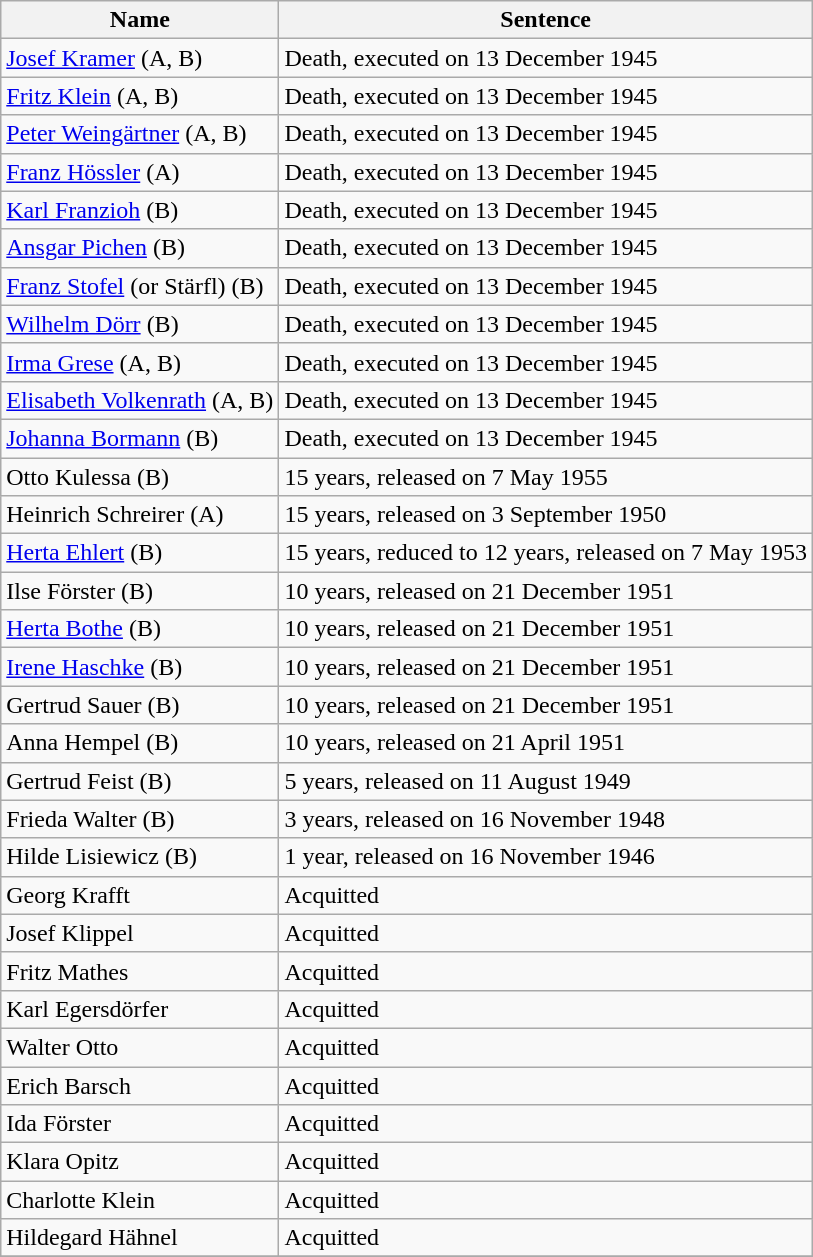<table class="wikitable">
<tr>
<th align="left">Name</th>
<th align="left">Sentence</th>
</tr>
<tr>
<td><a href='#'>Josef Kramer</a> (A, B)</td>
<td>Death, executed on 13 December 1945</td>
</tr>
<tr>
<td><a href='#'>Fritz Klein</a> (A, B)</td>
<td>Death, executed on 13 December 1945</td>
</tr>
<tr>
<td><a href='#'>Peter Weingärtner</a> (A, B)</td>
<td>Death, executed on 13 December 1945</td>
</tr>
<tr>
<td><a href='#'>Franz Hössler</a> (A)</td>
<td>Death, executed on 13 December 1945</td>
</tr>
<tr>
<td><a href='#'>Karl Franzioh</a> (B)</td>
<td>Death, executed on 13 December 1945</td>
</tr>
<tr>
<td><a href='#'>Ansgar Pichen</a> (B)</td>
<td>Death, executed on 13 December 1945</td>
</tr>
<tr>
<td><a href='#'>Franz Stofel</a> (or Stärfl) (B)</td>
<td>Death, executed on 13 December 1945</td>
</tr>
<tr>
<td><a href='#'>Wilhelm Dörr</a> (B)</td>
<td>Death, executed on 13 December 1945</td>
</tr>
<tr>
<td><a href='#'>Irma Grese</a> (A, B)</td>
<td>Death, executed on 13 December 1945</td>
</tr>
<tr>
<td><a href='#'>Elisabeth Volkenrath</a> (A, B)</td>
<td>Death, executed on 13 December 1945</td>
</tr>
<tr>
<td><a href='#'>Johanna Bormann</a> (B)</td>
<td>Death, executed on 13 December 1945</td>
</tr>
<tr>
<td>Otto Kulessa (B)</td>
<td>15 years, released on 7 May 1955</td>
</tr>
<tr>
<td>Heinrich Schreirer (A)</td>
<td>15 years, released on 3 September 1950</td>
</tr>
<tr>
<td><a href='#'>Herta Ehlert</a> (B)</td>
<td>15 years, reduced to 12 years, released on 7 May 1953</td>
</tr>
<tr>
<td>Ilse Förster (B)</td>
<td>10 years, released on 21 December 1951</td>
</tr>
<tr>
<td><a href='#'>Herta Bothe</a> (B)</td>
<td>10 years, released on 21 December 1951</td>
</tr>
<tr>
<td><a href='#'>Irene Haschke</a> (B)</td>
<td>10 years, released on 21 December 1951</td>
</tr>
<tr>
<td>Gertrud Sauer (B)</td>
<td>10 years, released on 21 December 1951</td>
</tr>
<tr>
<td>Anna Hempel (B)</td>
<td>10 years, released on 21 April 1951</td>
</tr>
<tr>
<td>Gertrud Feist (B)</td>
<td>5 years, released on 11 August 1949</td>
</tr>
<tr>
<td>Frieda Walter (B)</td>
<td>3 years, released on 16 November 1948</td>
</tr>
<tr>
<td>Hilde Lisiewicz (B)</td>
<td>1 year, released on 16 November 1946</td>
</tr>
<tr>
<td>Georg Krafft</td>
<td>Acquitted</td>
</tr>
<tr>
<td>Josef Klippel</td>
<td>Acquitted</td>
</tr>
<tr>
<td>Fritz Mathes</td>
<td>Acquitted</td>
</tr>
<tr>
<td>Karl Egersdörfer</td>
<td>Acquitted</td>
</tr>
<tr>
<td>Walter Otto</td>
<td>Acquitted</td>
</tr>
<tr>
<td>Erich Barsch</td>
<td>Acquitted</td>
</tr>
<tr>
<td>Ida Förster</td>
<td>Acquitted</td>
</tr>
<tr>
<td>Klara Opitz</td>
<td>Acquitted</td>
</tr>
<tr>
<td>Charlotte Klein</td>
<td>Acquitted</td>
</tr>
<tr>
<td>Hildegard Hähnel</td>
<td>Acquitted</td>
</tr>
<tr>
</tr>
</table>
